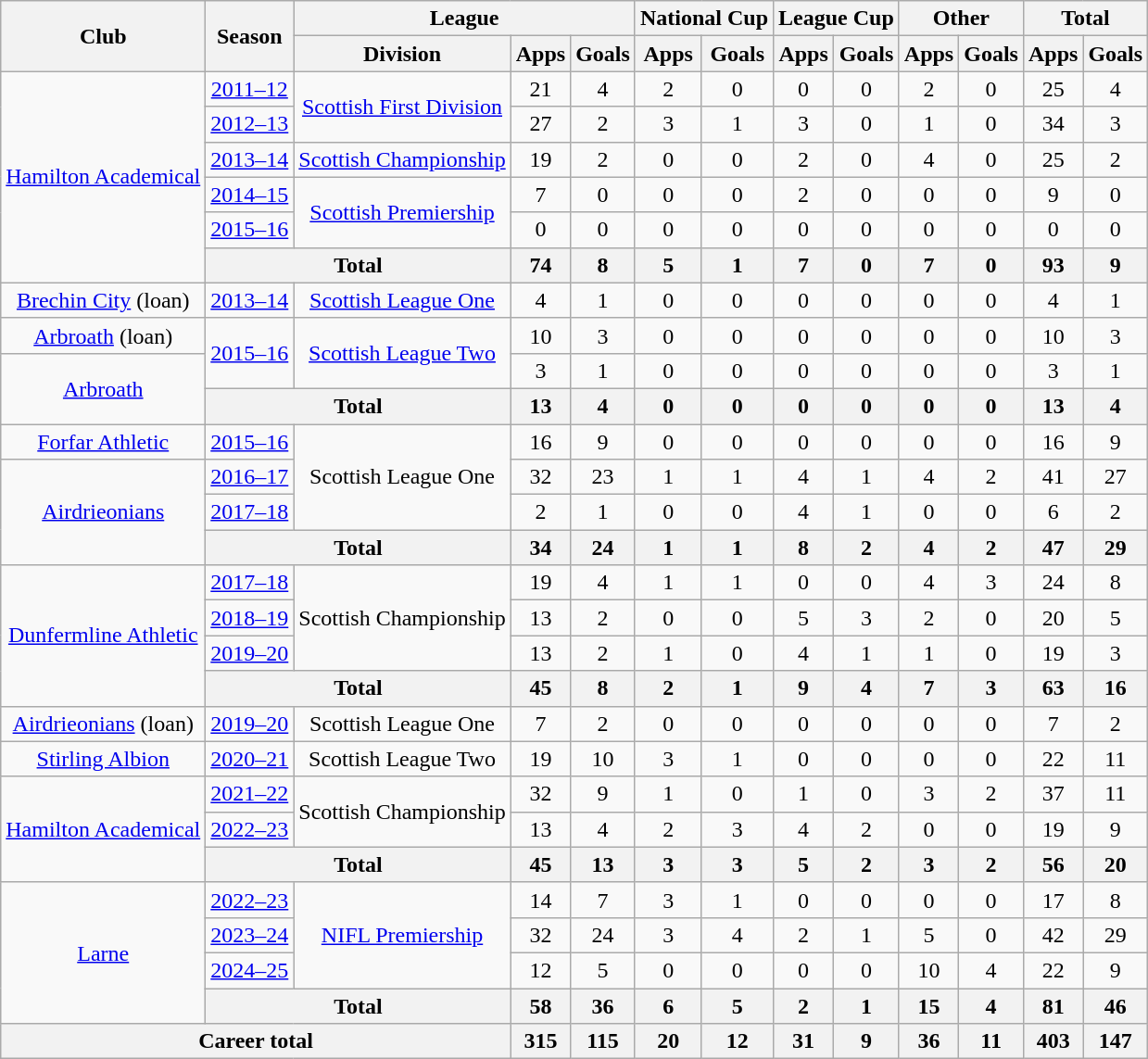<table class="wikitable" style="text-align: center">
<tr>
<th rowspan="2">Club</th>
<th rowspan="2">Season</th>
<th colspan="3">League</th>
<th colspan="2">National Cup</th>
<th colspan="2">League Cup</th>
<th colspan="2">Other</th>
<th colspan="2">Total</th>
</tr>
<tr>
<th>Division</th>
<th>Apps</th>
<th>Goals</th>
<th>Apps</th>
<th>Goals</th>
<th>Apps</th>
<th>Goals</th>
<th>Apps</th>
<th>Goals</th>
<th>Apps</th>
<th>Goals</th>
</tr>
<tr>
<td rowspan="6"><a href='#'>Hamilton Academical</a></td>
<td><a href='#'>2011–12</a></td>
<td rowspan="2"><a href='#'>Scottish First Division</a></td>
<td>21</td>
<td>4</td>
<td>2</td>
<td>0</td>
<td>0</td>
<td>0</td>
<td>2</td>
<td>0</td>
<td>25</td>
<td>4</td>
</tr>
<tr>
<td><a href='#'>2012–13</a></td>
<td>27</td>
<td>2</td>
<td>3</td>
<td>1</td>
<td>3</td>
<td>0</td>
<td>1</td>
<td>0</td>
<td>34</td>
<td>3</td>
</tr>
<tr>
<td><a href='#'>2013–14</a></td>
<td><a href='#'>Scottish Championship</a></td>
<td>19</td>
<td>2</td>
<td>0</td>
<td>0</td>
<td>2</td>
<td>0</td>
<td>4</td>
<td>0</td>
<td>25</td>
<td>2</td>
</tr>
<tr>
<td><a href='#'>2014–15</a></td>
<td rowspan="2"><a href='#'>Scottish Premiership</a></td>
<td>7</td>
<td>0</td>
<td>0</td>
<td>0</td>
<td>2</td>
<td>0</td>
<td>0</td>
<td>0</td>
<td>9</td>
<td>0</td>
</tr>
<tr>
<td><a href='#'>2015–16</a></td>
<td>0</td>
<td>0</td>
<td>0</td>
<td>0</td>
<td>0</td>
<td>0</td>
<td>0</td>
<td>0</td>
<td>0</td>
<td>0</td>
</tr>
<tr>
<th colspan="2">Total</th>
<th>74</th>
<th>8</th>
<th>5</th>
<th>1</th>
<th>7</th>
<th>0</th>
<th>7</th>
<th>0</th>
<th>93</th>
<th>9</th>
</tr>
<tr>
<td><a href='#'>Brechin City</a> (loan)</td>
<td><a href='#'>2013–14</a></td>
<td><a href='#'>Scottish League One</a></td>
<td>4</td>
<td>1</td>
<td>0</td>
<td>0</td>
<td>0</td>
<td>0</td>
<td>0</td>
<td>0</td>
<td>4</td>
<td>1</td>
</tr>
<tr>
<td><a href='#'>Arbroath</a> (loan)</td>
<td rowspan="2"><a href='#'>2015–16</a></td>
<td rowspan="2"><a href='#'>Scottish League Two</a></td>
<td>10</td>
<td>3</td>
<td>0</td>
<td>0</td>
<td>0</td>
<td>0</td>
<td>0</td>
<td>0</td>
<td>10</td>
<td>3</td>
</tr>
<tr>
<td rowspan="2"><a href='#'>Arbroath</a></td>
<td>3</td>
<td>1</td>
<td>0</td>
<td>0</td>
<td>0</td>
<td>0</td>
<td>0</td>
<td>0</td>
<td>3</td>
<td>1</td>
</tr>
<tr>
<th colspan="2">Total</th>
<th>13</th>
<th>4</th>
<th>0</th>
<th>0</th>
<th>0</th>
<th>0</th>
<th>0</th>
<th>0</th>
<th>13</th>
<th>4</th>
</tr>
<tr>
<td><a href='#'>Forfar Athletic</a></td>
<td><a href='#'>2015–16</a></td>
<td rowspan="3">Scottish League One</td>
<td>16</td>
<td>9</td>
<td>0</td>
<td>0</td>
<td>0</td>
<td>0</td>
<td>0</td>
<td>0</td>
<td>16</td>
<td>9</td>
</tr>
<tr>
<td rowspan="3"><a href='#'>Airdrieonians</a></td>
<td><a href='#'>2016–17</a></td>
<td>32</td>
<td>23</td>
<td>1</td>
<td>1</td>
<td>4</td>
<td>1</td>
<td>4</td>
<td>2</td>
<td>41</td>
<td>27</td>
</tr>
<tr>
<td><a href='#'>2017–18</a></td>
<td>2</td>
<td>1</td>
<td>0</td>
<td>0</td>
<td>4</td>
<td>1</td>
<td>0</td>
<td>0</td>
<td>6</td>
<td>2</td>
</tr>
<tr>
<th colspan="2">Total</th>
<th>34</th>
<th>24</th>
<th>1</th>
<th>1</th>
<th>8</th>
<th>2</th>
<th>4</th>
<th>2</th>
<th>47</th>
<th>29</th>
</tr>
<tr>
<td rowspan="4"><a href='#'>Dunfermline Athletic</a></td>
<td><a href='#'>2017–18</a></td>
<td rowspan="3">Scottish Championship</td>
<td>19</td>
<td>4</td>
<td>1</td>
<td>1</td>
<td>0</td>
<td>0</td>
<td>4</td>
<td>3</td>
<td>24</td>
<td>8</td>
</tr>
<tr>
<td><a href='#'>2018–19</a></td>
<td>13</td>
<td>2</td>
<td>0</td>
<td>0</td>
<td>5</td>
<td>3</td>
<td>2</td>
<td>0</td>
<td>20</td>
<td>5</td>
</tr>
<tr>
<td><a href='#'>2019–20</a></td>
<td>13</td>
<td>2</td>
<td>1</td>
<td>0</td>
<td>4</td>
<td>1</td>
<td>1</td>
<td>0</td>
<td>19</td>
<td>3</td>
</tr>
<tr>
<th colspan="2">Total</th>
<th>45</th>
<th>8</th>
<th>2</th>
<th>1</th>
<th>9</th>
<th>4</th>
<th>7</th>
<th>3</th>
<th>63</th>
<th>16</th>
</tr>
<tr>
<td><a href='#'>Airdrieonians</a> (loan)</td>
<td><a href='#'>2019–20</a></td>
<td>Scottish League One</td>
<td>7</td>
<td>2</td>
<td>0</td>
<td>0</td>
<td>0</td>
<td>0</td>
<td>0</td>
<td>0</td>
<td>7</td>
<td>2</td>
</tr>
<tr>
<td><a href='#'>Stirling Albion</a></td>
<td><a href='#'>2020–21</a></td>
<td>Scottish League Two</td>
<td>19</td>
<td>10</td>
<td>3</td>
<td>1</td>
<td>0</td>
<td>0</td>
<td>0</td>
<td>0</td>
<td>22</td>
<td>11</td>
</tr>
<tr>
<td rowspan=3><a href='#'>Hamilton Academical</a></td>
<td><a href='#'>2021–22</a></td>
<td rowspan=2>Scottish Championship</td>
<td>32</td>
<td>9</td>
<td>1</td>
<td>0</td>
<td>1</td>
<td>0</td>
<td>3</td>
<td>2</td>
<td>37</td>
<td>11</td>
</tr>
<tr>
<td><a href='#'>2022–23</a></td>
<td>13</td>
<td>4</td>
<td>2</td>
<td>3</td>
<td>4</td>
<td>2</td>
<td>0</td>
<td>0</td>
<td>19</td>
<td>9</td>
</tr>
<tr>
<th colspan="2">Total</th>
<th>45</th>
<th>13</th>
<th>3</th>
<th>3</th>
<th>5</th>
<th>2</th>
<th>3</th>
<th>2</th>
<th>56</th>
<th>20</th>
</tr>
<tr>
<td rowspan=4><a href='#'>Larne</a></td>
<td><a href='#'>2022–23</a></td>
<td rowspan=3><a href='#'>NIFL Premiership</a></td>
<td>14</td>
<td>7</td>
<td>3</td>
<td>1</td>
<td>0</td>
<td>0</td>
<td>0</td>
<td>0</td>
<td>17</td>
<td>8</td>
</tr>
<tr>
<td><a href='#'>2023–24</a></td>
<td>32</td>
<td>24</td>
<td>3</td>
<td>4</td>
<td>2</td>
<td>1</td>
<td>5</td>
<td>0</td>
<td>42</td>
<td>29</td>
</tr>
<tr>
<td><a href='#'>2024–25</a></td>
<td>12</td>
<td>5</td>
<td>0</td>
<td>0</td>
<td>0</td>
<td>0</td>
<td>10</td>
<td>4</td>
<td>22</td>
<td>9</td>
</tr>
<tr>
<th colspan="2">Total</th>
<th>58</th>
<th>36</th>
<th>6</th>
<th>5</th>
<th>2</th>
<th>1</th>
<th>15</th>
<th>4</th>
<th>81</th>
<th>46</th>
</tr>
<tr>
<th colspan="3">Career total</th>
<th>315</th>
<th>115</th>
<th>20</th>
<th>12</th>
<th>31</th>
<th>9</th>
<th>36</th>
<th>11</th>
<th>403</th>
<th>147</th>
</tr>
</table>
